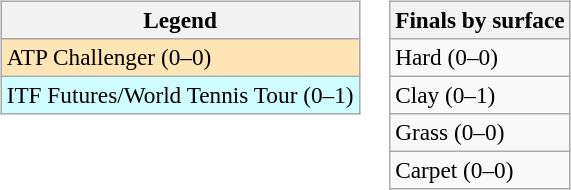<table>
<tr valign=top>
<td><br><table class=wikitable style=font-size:97%>
<tr>
<th>Legend</th>
</tr>
<tr style="background:moccasin;">
<td>ATP Challenger (0–0)</td>
</tr>
<tr style="background:#cffcff;">
<td>ITF Futures/World Tennis Tour (0–1)</td>
</tr>
</table>
</td>
<td><br><table class=wikitable style=font-size:97%>
<tr>
<th>Finals by surface</th>
</tr>
<tr>
<td>Hard (0–0)</td>
</tr>
<tr>
<td>Clay (0–1)</td>
</tr>
<tr>
<td>Grass (0–0)</td>
</tr>
<tr>
<td>Carpet (0–0)</td>
</tr>
</table>
</td>
</tr>
</table>
